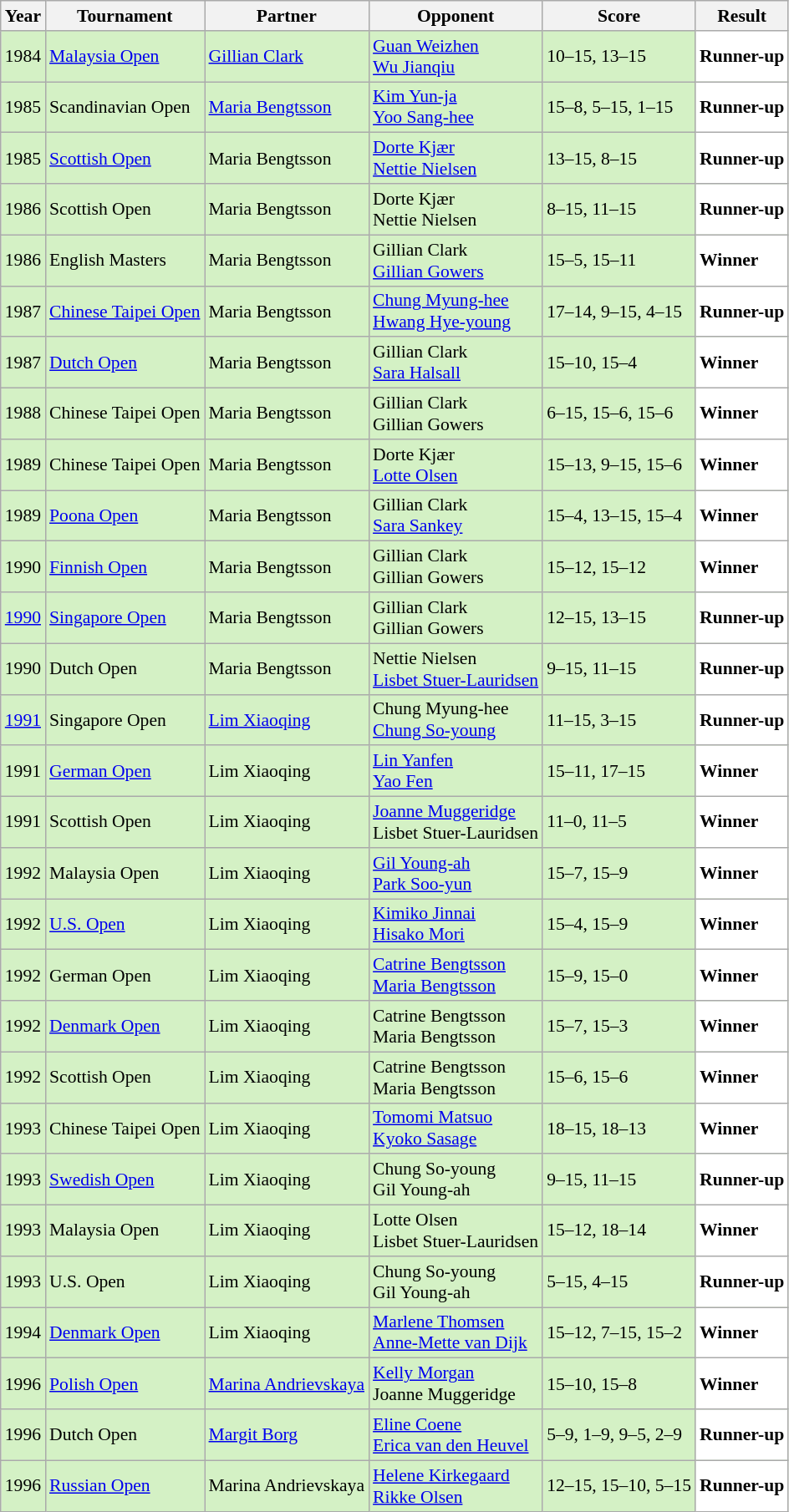<table class="sortable wikitable" style="font-size: 90%;">
<tr>
<th>Year</th>
<th>Tournament</th>
<th>Partner</th>
<th>Opponent</th>
<th>Score</th>
<th>Result</th>
</tr>
<tr style="background:#D4F1C5">
<td align="center">1984</td>
<td align="left"><a href='#'>Malaysia Open</a></td>
<td align="left"> <a href='#'>Gillian Clark</a></td>
<td align="left"> <a href='#'>Guan Weizhen</a><br> <a href='#'>Wu Jianqiu</a></td>
<td align="left">10–15, 13–15</td>
<td style="text-align:left; background:white"> <strong>Runner-up</strong></td>
</tr>
<tr style="background:#D4F1C5">
<td align="center">1985</td>
<td align="left">Scandinavian Open</td>
<td align="left"> <a href='#'>Maria Bengtsson</a></td>
<td align="left"> <a href='#'>Kim Yun-ja</a><br> <a href='#'>Yoo Sang-hee</a></td>
<td align="left">15–8, 5–15, 1–15</td>
<td style="text-align:left; background:white"> <strong>Runner-up</strong></td>
</tr>
<tr style="background:#D4F1C5">
<td align="center">1985</td>
<td align="left"><a href='#'>Scottish Open</a></td>
<td align="left"> Maria Bengtsson</td>
<td align="left"> <a href='#'>Dorte Kjær</a><br> <a href='#'>Nettie Nielsen</a></td>
<td align="left">13–15, 8–15</td>
<td style="text-align:left; background:white"> <strong>Runner-up</strong></td>
</tr>
<tr style="background:#D4F1C5">
<td align="center">1986</td>
<td align="left">Scottish Open</td>
<td align="left"> Maria Bengtsson</td>
<td align="left"> Dorte Kjær<br> Nettie Nielsen</td>
<td align="left">8–15, 11–15</td>
<td style="text-align:left; background:white"> <strong>Runner-up</strong></td>
</tr>
<tr style="background:#D4F1C5">
<td align="center">1986</td>
<td align="left">English Masters</td>
<td align="left"> Maria Bengtsson</td>
<td align="left"> Gillian Clark<br> <a href='#'>Gillian Gowers</a></td>
<td align="left">15–5, 15–11</td>
<td style="text-align:left; background:white"> <strong>Winner</strong></td>
</tr>
<tr style="background:#D4F1C5">
<td align="center">1987</td>
<td align="left"><a href='#'>Chinese Taipei Open</a></td>
<td align="left"> Maria Bengtsson</td>
<td align="left"> <a href='#'>Chung Myung-hee</a><br> <a href='#'>Hwang Hye-young</a></td>
<td align="left">17–14, 9–15, 4–15</td>
<td style="text-align:left; background:white"> <strong>Runner-up</strong></td>
</tr>
<tr style="background:#D4F1C5">
<td align="center">1987</td>
<td align="left"><a href='#'>Dutch Open</a></td>
<td align="left"> Maria Bengtsson</td>
<td align="left"> Gillian Clark<br> <a href='#'>Sara Halsall</a></td>
<td align="left">15–10, 15–4</td>
<td style="text-align:left; background:white"> <strong>Winner</strong></td>
</tr>
<tr style="background:#D4F1C5">
<td align="center">1988</td>
<td align="left">Chinese Taipei Open</td>
<td align="left"> Maria Bengtsson</td>
<td align="left"> Gillian Clark<br> Gillian Gowers</td>
<td align="left">6–15, 15–6, 15–6</td>
<td style="text-align:left; background:white"> <strong>Winner</strong></td>
</tr>
<tr style="background:#D4F1C5">
<td align="center">1989</td>
<td align="left">Chinese Taipei Open</td>
<td align="left"> Maria Bengtsson</td>
<td align="left"> Dorte Kjær<br> <a href='#'>Lotte Olsen</a></td>
<td align="left">15–13, 9–15, 15–6</td>
<td style="text-align:left; background:white"> <strong>Winner</strong></td>
</tr>
<tr style="background:#D4F1C5">
<td align="center">1989</td>
<td align="left"><a href='#'>Poona Open</a></td>
<td align="left"> Maria Bengtsson</td>
<td align="left"> Gillian Clark<br> <a href='#'>Sara Sankey</a></td>
<td align="left">15–4, 13–15, 15–4</td>
<td style="text-align:left; background:white"> <strong>Winner</strong></td>
</tr>
<tr style="background:#D4F1C5">
<td align="center">1990</td>
<td align="left"><a href='#'>Finnish Open</a></td>
<td align="left"> Maria Bengtsson</td>
<td align="left"> Gillian Clark<br> Gillian Gowers</td>
<td align="left">15–12, 15–12</td>
<td style="text-align:left; background:white"> <strong>Winner</strong></td>
</tr>
<tr style="background:#D4F1C5">
<td align="center"><a href='#'>1990</a></td>
<td align="left"><a href='#'>Singapore Open</a></td>
<td align="left"> Maria Bengtsson</td>
<td align="left"> Gillian Clark<br> Gillian Gowers</td>
<td align="left">12–15, 13–15</td>
<td style="text-align:left; background:white"> <strong>Runner-up</strong></td>
</tr>
<tr style="background:#D4F1C5">
<td align="center">1990</td>
<td align="left">Dutch Open</td>
<td align="left"> Maria Bengtsson</td>
<td align="left"> Nettie Nielsen<br> <a href='#'>Lisbet Stuer-Lauridsen</a></td>
<td align="left">9–15, 11–15</td>
<td style="text-align:left; background:white"> <strong>Runner-up</strong></td>
</tr>
<tr style="background:#D4F1C5">
<td align="center"><a href='#'>1991</a></td>
<td align="left">Singapore Open</td>
<td align="left"> <a href='#'>Lim Xiaoqing</a></td>
<td align="left"> Chung Myung-hee<br> <a href='#'>Chung So-young</a></td>
<td align="left">11–15, 3–15</td>
<td style="text-align:left; background:white"> <strong>Runner-up</strong></td>
</tr>
<tr style="background:#D4F1C5">
<td align="center">1991</td>
<td align="left"><a href='#'>German Open</a></td>
<td align="left"> Lim Xiaoqing</td>
<td align="left"> <a href='#'>Lin Yanfen</a><br> <a href='#'>Yao Fen</a></td>
<td align="left">15–11, 17–15</td>
<td style="text-align:left; background:white"> <strong>Winner</strong></td>
</tr>
<tr style="background:#D4F1C5">
<td align="center">1991</td>
<td align="left">Scottish Open</td>
<td align="left"> Lim Xiaoqing</td>
<td align="left"> <a href='#'>Joanne Muggeridge</a><br> Lisbet Stuer-Lauridsen</td>
<td align="left">11–0, 11–5</td>
<td style="text-align:left; background:white"> <strong>Winner</strong></td>
</tr>
<tr style="background:#D4F1C5">
<td align="center">1992</td>
<td align="left">Malaysia Open</td>
<td align="left"> Lim Xiaoqing</td>
<td align="left"> <a href='#'>Gil Young-ah</a><br> <a href='#'>Park Soo-yun</a></td>
<td align="left">15–7, 15–9</td>
<td style="text-align:left; background:white"> <strong>Winner</strong></td>
</tr>
<tr style="background:#D4F1C5">
<td align="center">1992</td>
<td align="left"><a href='#'>U.S. Open</a></td>
<td align="left"> Lim Xiaoqing</td>
<td align="left"> <a href='#'>Kimiko Jinnai</a><br> <a href='#'>Hisako Mori</a></td>
<td align="left">15–4, 15–9</td>
<td style="text-align:left; background:white"> <strong>Winner</strong></td>
</tr>
<tr style="background:#D4F1C5">
<td align="center">1992</td>
<td align="left">German Open</td>
<td align="left"> Lim Xiaoqing</td>
<td align="left"> <a href='#'>Catrine Bengtsson</a><br> <a href='#'>Maria Bengtsson</a></td>
<td align="left">15–9, 15–0</td>
<td style="text-align:left; background:white"> <strong>Winner</strong></td>
</tr>
<tr style="background:#D4F1C5">
<td align="center">1992</td>
<td align="left"><a href='#'>Denmark Open</a></td>
<td align="left"> Lim Xiaoqing</td>
<td align="left"> Catrine Bengtsson<br> Maria Bengtsson</td>
<td align="left">15–7, 15–3</td>
<td style="text-align:left; background:white"> <strong>Winner</strong></td>
</tr>
<tr style="background:#D4F1C5">
<td align="center">1992</td>
<td align="left">Scottish Open</td>
<td align="left"> Lim Xiaoqing</td>
<td align="left"> Catrine Bengtsson<br> Maria Bengtsson</td>
<td align="left">15–6, 15–6</td>
<td style="text-align:left; background:white"> <strong>Winner</strong></td>
</tr>
<tr style="background:#D4F1C5">
<td align="center">1993</td>
<td align="left">Chinese Taipei Open</td>
<td align="left"> Lim Xiaoqing</td>
<td align="left"> <a href='#'>Tomomi Matsuo</a><br> <a href='#'>Kyoko Sasage</a></td>
<td align="left">18–15, 18–13</td>
<td style="text-align:left; background:white"> <strong>Winner</strong></td>
</tr>
<tr style="background:#D4F1C5">
<td align="center">1993</td>
<td align="left"><a href='#'>Swedish Open</a></td>
<td align="left"> Lim Xiaoqing</td>
<td align="left"> Chung So-young<br> Gil Young-ah</td>
<td align="left">9–15, 11–15</td>
<td style="text-align:left; background:white"> <strong>Runner-up</strong></td>
</tr>
<tr style="background:#D4F1C5">
<td align="center">1993</td>
<td align="left">Malaysia Open</td>
<td align="left"> Lim Xiaoqing</td>
<td align="left"> Lotte Olsen<br> Lisbet Stuer-Lauridsen</td>
<td align="left">15–12, 18–14</td>
<td style="text-align:left; background:white"> <strong>Winner</strong></td>
</tr>
<tr style="background:#D4F1C5">
<td align="center">1993</td>
<td align="left">U.S. Open</td>
<td align="left"> Lim Xiaoqing</td>
<td align="left"> Chung So-young<br> Gil Young-ah</td>
<td align="left">5–15, 4–15</td>
<td style="text-align:left; background:white"> <strong>Runner-up</strong></td>
</tr>
<tr style="background:#D4F1C5">
<td align="center">1994</td>
<td align="left"><a href='#'>Denmark Open</a></td>
<td align="left"> Lim Xiaoqing</td>
<td align="left"> <a href='#'>Marlene Thomsen</a><br> <a href='#'>Anne-Mette van Dijk</a></td>
<td align="left">15–12, 7–15, 15–2</td>
<td style="text-align:left; background:white"> <strong>Winner</strong></td>
</tr>
<tr style="background:#D4F1C5">
<td align="center">1996</td>
<td align="left"><a href='#'>Polish Open</a></td>
<td align="left"> <a href='#'>Marina Andrievskaya</a></td>
<td align="left"> <a href='#'>Kelly Morgan</a><br> Joanne Muggeridge</td>
<td align="left">15–10, 15–8</td>
<td style="text-align:left; background:white"> <strong>Winner</strong></td>
</tr>
<tr style="background:#D4F1C5">
<td align="center">1996</td>
<td align="left">Dutch Open</td>
<td align="left"> <a href='#'>Margit Borg</a></td>
<td align="left"> <a href='#'>Eline Coene</a><br> <a href='#'>Erica van den Heuvel</a></td>
<td align="left">5–9, 1–9, 9–5, 2–9</td>
<td style="text-align:left; background:white"> <strong>Runner-up</strong></td>
</tr>
<tr style="background:#D4F1C5">
<td align="center">1996</td>
<td align="left"><a href='#'>Russian Open</a></td>
<td align="left"> Marina Andrievskaya</td>
<td align="left"> <a href='#'>Helene Kirkegaard</a><br> <a href='#'>Rikke Olsen</a></td>
<td align="left">12–15, 15–10, 5–15</td>
<td style="text-align:left; background:white"> <strong>Runner-up</strong></td>
</tr>
</table>
